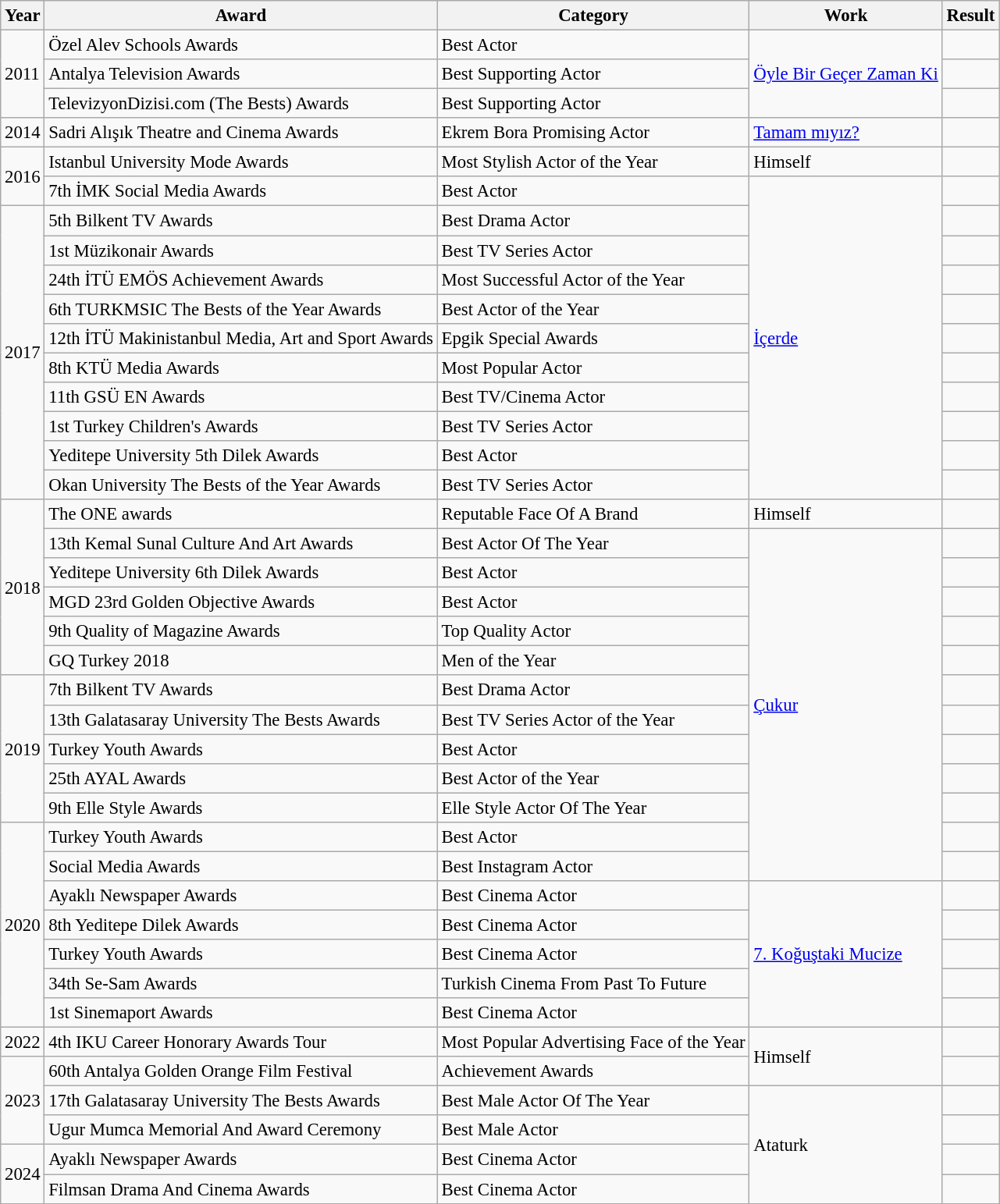<table class="wikitable" style="font-size: 95%;">
<tr>
<th>Year</th>
<th>Award</th>
<th>Category</th>
<th>Work</th>
<th>Result</th>
</tr>
<tr>
<td rowspan="3">2011</td>
<td>Özel Alev Schools Awards</td>
<td>Best Actor</td>
<td rowspan="3"><a href='#'>Öyle Bir Geçer Zaman Ki</a></td>
<td></td>
</tr>
<tr>
<td>Antalya Television Awards</td>
<td>Best Supporting Actor</td>
<td></td>
</tr>
<tr>
<td>TelevizyonDizisi.com (The Bests) Awards</td>
<td>Best Supporting Actor</td>
<td></td>
</tr>
<tr>
<td>2014</td>
<td>Sadri Alışık Theatre and Cinema Awards</td>
<td>Ekrem Bora Promising Actor</td>
<td><a href='#'>Tamam mıyız?</a></td>
<td></td>
</tr>
<tr>
<td rowspan="2">2016</td>
<td>Istanbul University Mode Awards</td>
<td>Most Stylish Actor of the Year</td>
<td>Himself</td>
<td></td>
</tr>
<tr>
<td>7th İMK Social Media Awards</td>
<td>Best Actor</td>
<td rowspan="11"><a href='#'>İçerde</a></td>
<td></td>
</tr>
<tr>
<td rowspan="10">2017</td>
<td>5th Bilkent TV Awards</td>
<td>Best Drama Actor</td>
<td></td>
</tr>
<tr>
<td>1st Müzikonair Awards</td>
<td>Best TV Series Actor</td>
<td></td>
</tr>
<tr>
<td>24th İTÜ EMÖS Achievement Awards</td>
<td>Most Successful Actor of the Year</td>
<td></td>
</tr>
<tr>
<td>6th TURKMSIC The Bests of the Year Awards</td>
<td>Best Actor of the Year</td>
<td></td>
</tr>
<tr>
<td>12th İTÜ Makinistanbul Media, Art and Sport Awards</td>
<td>Epgik Special Awards</td>
<td></td>
</tr>
<tr>
<td>8th KTÜ Media Awards</td>
<td>Most Popular Actor</td>
<td></td>
</tr>
<tr>
<td>11th GSÜ EN Awards</td>
<td>Best TV/Cinema Actor</td>
<td></td>
</tr>
<tr>
<td>1st Turkey Children's Awards</td>
<td>Best TV Series Actor</td>
<td></td>
</tr>
<tr>
<td>Yeditepe University 5th Dilek Awards</td>
<td>Best Actor</td>
<td></td>
</tr>
<tr>
<td>Okan University The Bests of the Year Awards</td>
<td>Best TV Series Actor</td>
<td></td>
</tr>
<tr>
<td rowspan="6">2018</td>
<td>The ONE awards</td>
<td>Reputable Face Of A Brand</td>
<td>Himself</td>
<td></td>
</tr>
<tr>
<td>13th Kemal Sunal Culture And Art Awards</td>
<td>Best Actor Of The Year</td>
<td rowspan="12"><a href='#'>Çukur</a></td>
<td></td>
</tr>
<tr>
<td>Yeditepe University 6th Dilek Awards</td>
<td>Best Actor</td>
<td></td>
</tr>
<tr>
<td>MGD 23rd Golden Objective Awards</td>
<td>Best Actor</td>
<td></td>
</tr>
<tr>
<td>9th Quality of Magazine Awards</td>
<td>Top Quality Actor</td>
<td></td>
</tr>
<tr>
<td>GQ Turkey 2018</td>
<td>Men of the Year</td>
<td></td>
</tr>
<tr>
<td rowspan="5">2019</td>
<td>7th Bilkent TV Awards</td>
<td>Best Drama Actor</td>
<td></td>
</tr>
<tr>
<td>13th Galatasaray University The Bests Awards</td>
<td>Best TV Series Actor of the Year</td>
<td></td>
</tr>
<tr>
<td>Turkey Youth Awards</td>
<td>Best Actor</td>
<td></td>
</tr>
<tr>
<td>25th AYAL Awards</td>
<td>Best Actor of the Year</td>
<td></td>
</tr>
<tr>
<td>9th Elle Style Awards</td>
<td>Elle Style Actor Of The Year</td>
<td></td>
</tr>
<tr>
<td rowspan="7">2020</td>
<td>Turkey Youth Awards</td>
<td>Best Actor</td>
<td></td>
</tr>
<tr>
<td>Social Media Awards</td>
<td>Best Instagram Actor</td>
<td></td>
</tr>
<tr>
<td>Ayaklı Newspaper Awards</td>
<td>Best Cinema Actor</td>
<td rowspan="5"><a href='#'>7. Koğuştaki Mucize</a></td>
<td></td>
</tr>
<tr>
<td>8th Yeditepe Dilek Awards</td>
<td>Best Cinema Actor</td>
<td></td>
</tr>
<tr>
<td>Turkey Youth Awards</td>
<td>Best Cinema Actor</td>
<td></td>
</tr>
<tr>
<td>34th Se-Sam Awards</td>
<td>Turkish Cinema From Past To Future</td>
<td></td>
</tr>
<tr>
<td>1st Sinemaport Awards</td>
<td>Best Cinema Actor</td>
<td></td>
</tr>
<tr>
<td>2022</td>
<td>4th IKU Career Honorary Awards Tour</td>
<td>Most Popular Advertising Face of the Year</td>
<td rowspan="2">Himself</td>
<td></td>
</tr>
<tr>
<td rowspan="3">2023</td>
<td>60th Antalya Golden Orange Film Festival</td>
<td>Achievement Awards</td>
<td></td>
</tr>
<tr>
<td>17th Galatasaray University The Bests Awards</td>
<td>Best Male Actor Of The Year</td>
<td rowspan="4">Ataturk</td>
<td></td>
</tr>
<tr>
<td>Ugur Mumca Memorial And Award Ceremony</td>
<td>Best Male Actor</td>
<td></td>
</tr>
<tr>
<td rowspan="2">2024</td>
<td>Ayaklı Newspaper Awards</td>
<td>Best Cinema Actor</td>
<td></td>
</tr>
<tr>
<td>Filmsan Drama And Cinema Awards</td>
<td>Best Cinema Actor</td>
<td></td>
</tr>
</table>
